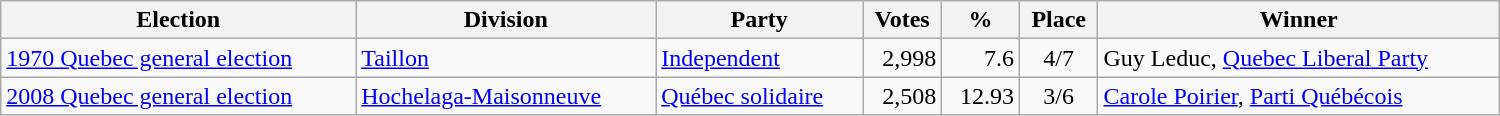<table class="wikitable" width="1000">
<tr>
<th align="left">Election</th>
<th align="left">Division</th>
<th align="left">Party</th>
<th align="right">Votes</th>
<th align="right">%</th>
<th align="center">Place</th>
<th align="center">Winner</th>
</tr>
<tr>
<td align="left"><a href='#'>1970 Quebec general election</a></td>
<td align="left"><a href='#'>Taillon</a></td>
<td align="left"><a href='#'>Independent</a></td>
<td align="right">2,998</td>
<td align="right">7.6</td>
<td align="center">4/7</td>
<td align="left">Guy Leduc, <a href='#'>Quebec Liberal Party</a></td>
</tr>
<tr>
<td align="left"><a href='#'>2008 Quebec general election</a></td>
<td align="left"><a href='#'>Hochelaga-Maisonneuve</a></td>
<td align="left"><a href='#'>Québec solidaire</a></td>
<td align="right">2,508</td>
<td align="right">12.93</td>
<td align="center">3/6</td>
<td align="left"><a href='#'>Carole Poirier</a>, <a href='#'>Parti Québécois</a></td>
</tr>
</table>
